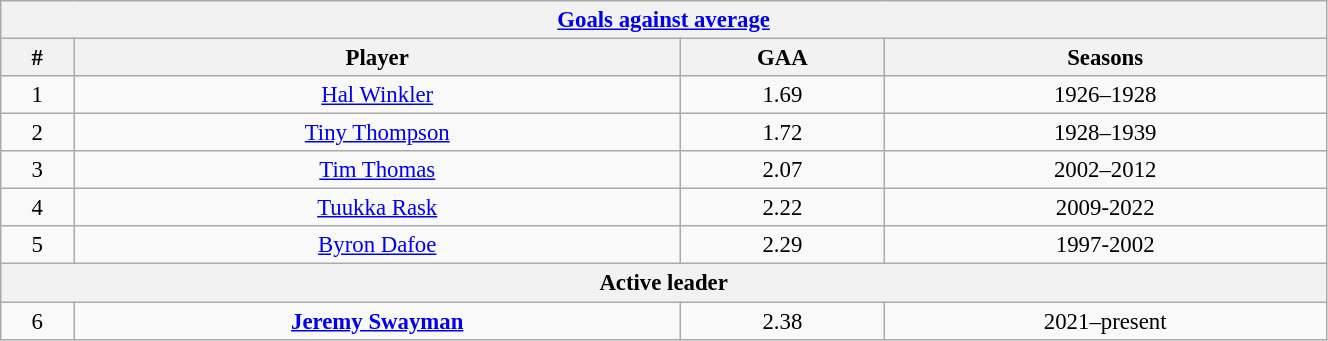<table class="wikitable" style="text-align: center; font-size: 95%" width="70%">
<tr>
<th colspan="4"><a href='#'>Goals against average</a></th>
</tr>
<tr>
<th>#</th>
<th>Player</th>
<th>GAA</th>
<th>Seasons</th>
</tr>
<tr>
<td>1</td>
<td><a href='#'>Hal Winkler</a></td>
<td>1.69</td>
<td>1926–1928</td>
</tr>
<tr>
<td>2</td>
<td><a href='#'>Tiny Thompson</a></td>
<td>1.72</td>
<td>1928–1939</td>
</tr>
<tr>
<td>3</td>
<td><a href='#'>Tim Thomas</a></td>
<td>2.07</td>
<td>2002–2012</td>
</tr>
<tr>
<td>4</td>
<td><a href='#'>Tuukka Rask</a></td>
<td>2.22</td>
<td>2009-2022</td>
</tr>
<tr>
<td>5</td>
<td><a href='#'>Byron Dafoe</a></td>
<td>2.29</td>
<td>1997-2002</td>
</tr>
<tr>
<th colspan="4">Active leader</th>
</tr>
<tr>
<td>6</td>
<td><strong><a href='#'>Jeremy Swayman</a></strong></td>
<td>2.38</td>
<td>2021–present</td>
</tr>
</table>
